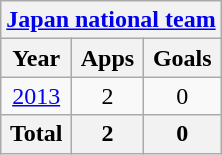<table class="wikitable" style="text-align:center">
<tr>
<th colspan=3><a href='#'>Japan national team</a></th>
</tr>
<tr>
<th>Year</th>
<th>Apps</th>
<th>Goals</th>
</tr>
<tr>
<td><a href='#'>2013</a></td>
<td>2</td>
<td>0</td>
</tr>
<tr>
<th>Total</th>
<th>2</th>
<th>0</th>
</tr>
</table>
